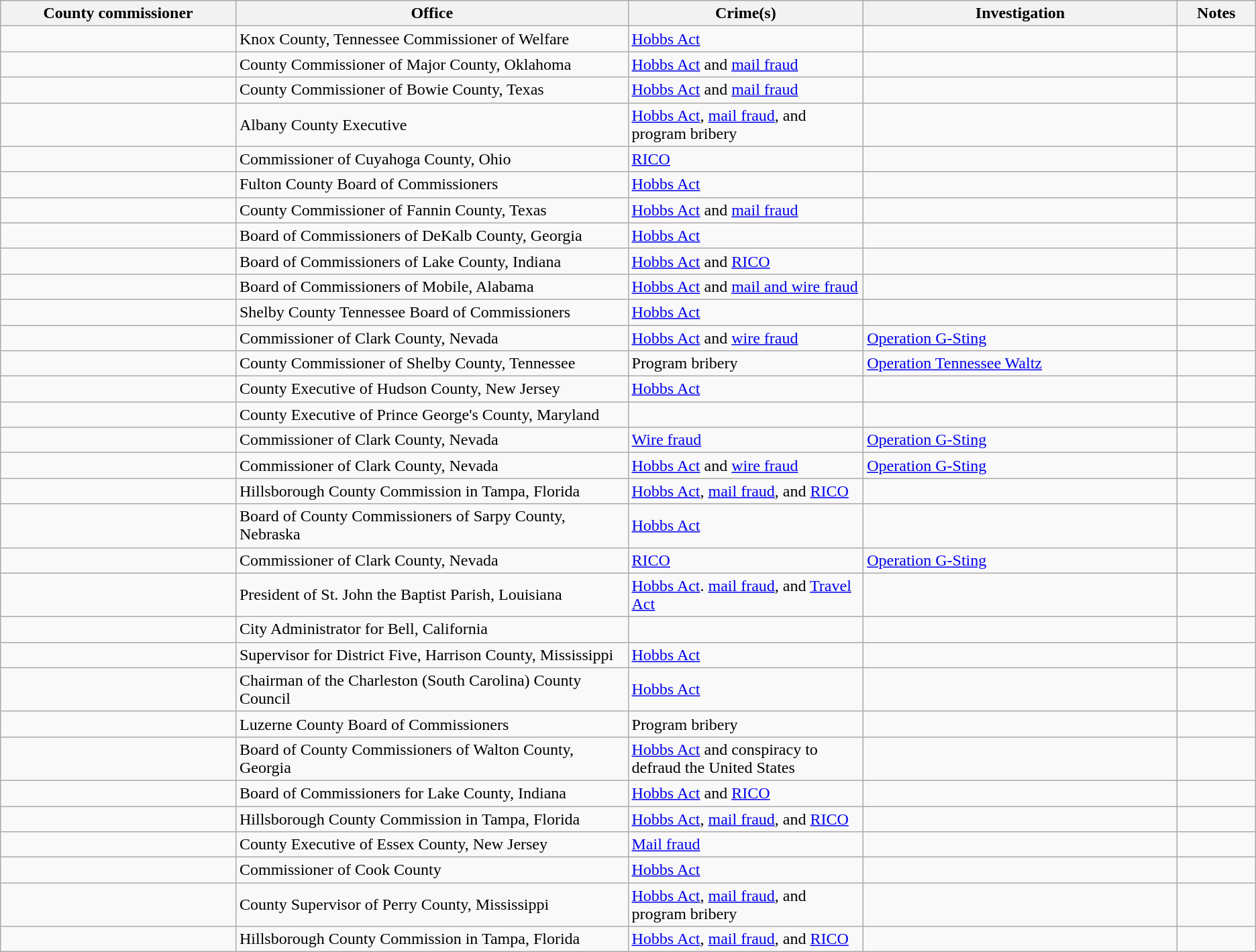<table class="wikitable sortable">
<tr>
<th scope="col" style="width:15%;">County commissioner</th>
<th scope="col" style="width:25%;">Office</th>
<th scope="col" style="width:15%;">Crime(s)</th>
<th scope="col" style="width:20%;">Investigation</th>
<th scope="col" class="unsortable" style="width:5%;">Notes</th>
</tr>
<tr>
<td></td>
<td>Knox County, Tennessee Commissioner of Welfare</td>
<td><a href='#'>Hobbs Act</a></td>
<td></td>
<td></td>
</tr>
<tr>
<td></td>
<td>County Commissioner of Major County, Oklahoma</td>
<td><a href='#'>Hobbs Act</a> and <a href='#'>mail fraud</a></td>
<td></td>
<td></td>
</tr>
<tr>
<td></td>
<td>County Commissioner of Bowie County, Texas</td>
<td><a href='#'>Hobbs Act</a> and <a href='#'>mail fraud</a></td>
<td></td>
<td></td>
</tr>
<tr>
<td></td>
<td>Albany County Executive</td>
<td><a href='#'>Hobbs Act</a>, <a href='#'>mail fraud</a>, and program bribery</td>
<td></td>
<td></td>
</tr>
<tr>
<td></td>
<td>Commissioner of Cuyahoga County, Ohio</td>
<td><a href='#'>RICO</a></td>
<td></td>
<td></td>
</tr>
<tr>
<td></td>
<td>Fulton County Board of Commissioners</td>
<td><a href='#'>Hobbs Act</a></td>
<td></td>
<td></td>
</tr>
<tr>
<td></td>
<td>County Commissioner of Fannin County, Texas</td>
<td><a href='#'>Hobbs Act</a> and <a href='#'>mail fraud</a></td>
<td></td>
<td></td>
</tr>
<tr>
<td></td>
<td>Board of Commissioners of DeKalb County, Georgia</td>
<td><a href='#'>Hobbs Act</a></td>
<td></td>
<td></td>
</tr>
<tr>
<td></td>
<td>Board of Commissioners of Lake County, Indiana</td>
<td><a href='#'>Hobbs Act</a> and <a href='#'>RICO</a></td>
<td></td>
<td></td>
</tr>
<tr>
<td></td>
<td>Board of Commissioners of Mobile, Alabama</td>
<td><a href='#'>Hobbs Act</a> and <a href='#'>mail and wire fraud</a></td>
<td></td>
<td></td>
</tr>
<tr>
<td></td>
<td>Shelby County Tennessee Board of Commissioners</td>
<td><a href='#'>Hobbs Act</a></td>
<td></td>
<td></td>
</tr>
<tr>
<td></td>
<td>Commissioner of Clark County, Nevada</td>
<td><a href='#'>Hobbs Act</a> and <a href='#'>wire fraud</a></td>
<td><a href='#'>Operation G-Sting</a></td>
<td></td>
</tr>
<tr>
<td></td>
<td>County Commissioner of Shelby County, Tennessee</td>
<td>Program bribery</td>
<td><a href='#'>Operation Tennessee Waltz</a></td>
<td></td>
</tr>
<tr>
<td></td>
<td>County Executive of Hudson County, New Jersey</td>
<td><a href='#'>Hobbs Act</a></td>
<td></td>
<td></td>
</tr>
<tr>
<td></td>
<td>County Executive of Prince George's County, Maryland</td>
<td></td>
<td></td>
<td></td>
</tr>
<tr>
<td></td>
<td>Commissioner of Clark County, Nevada</td>
<td><a href='#'>Wire fraud</a></td>
<td><a href='#'>Operation G-Sting</a></td>
<td></td>
</tr>
<tr>
<td></td>
<td>Commissioner of Clark County, Nevada</td>
<td><a href='#'>Hobbs Act</a> and <a href='#'>wire fraud</a></td>
<td><a href='#'>Operation G-Sting</a></td>
<td></td>
</tr>
<tr>
<td></td>
<td>Hillsborough County Commission in Tampa, Florida</td>
<td><a href='#'>Hobbs Act</a>, <a href='#'>mail fraud</a>, and <a href='#'>RICO</a></td>
<td></td>
<td></td>
</tr>
<tr>
<td></td>
<td>Board of County Commissioners of Sarpy County, Nebraska</td>
<td><a href='#'>Hobbs Act</a></td>
<td></td>
<td></td>
</tr>
<tr>
<td></td>
<td>Commissioner of Clark County, Nevada</td>
<td><a href='#'>RICO</a></td>
<td><a href='#'>Operation G-Sting</a></td>
<td></td>
</tr>
<tr>
<td></td>
<td>President of St. John the Baptist Parish, Louisiana</td>
<td><a href='#'>Hobbs Act</a>. <a href='#'>mail fraud</a>, and <a href='#'>Travel Act</a></td>
<td></td>
<td></td>
</tr>
<tr>
<td></td>
<td>City Administrator for Bell, California</td>
<td></td>
<td></td>
<td></td>
</tr>
<tr>
<td></td>
<td>Supervisor for District Five, Harrison County, Mississippi</td>
<td><a href='#'>Hobbs Act</a></td>
<td></td>
<td></td>
</tr>
<tr>
<td></td>
<td>Chairman of the Charleston (South Carolina) County Council</td>
<td><a href='#'>Hobbs Act</a></td>
<td></td>
<td></td>
</tr>
<tr>
<td></td>
<td>Luzerne County Board of Commissioners</td>
<td>Program bribery</td>
<td></td>
<td></td>
</tr>
<tr>
<td></td>
<td>Board of County Commissioners of Walton County, Georgia</td>
<td><a href='#'>Hobbs Act</a> and conspiracy to defraud the United States</td>
<td></td>
<td></td>
</tr>
<tr>
<td></td>
<td>Board of Commissioners for Lake County, Indiana</td>
<td><a href='#'>Hobbs Act</a> and <a href='#'>RICO</a></td>
<td></td>
<td></td>
</tr>
<tr>
<td></td>
<td>Hillsborough County Commission in Tampa, Florida</td>
<td><a href='#'>Hobbs Act</a>, <a href='#'>mail fraud</a>, and <a href='#'>RICO</a></td>
<td></td>
<td></td>
</tr>
<tr>
<td></td>
<td>County Executive of Essex County, New Jersey</td>
<td><a href='#'>Mail fraud</a></td>
<td></td>
<td></td>
</tr>
<tr>
<td></td>
<td>Commissioner of Cook County</td>
<td><a href='#'>Hobbs Act</a></td>
<td></td>
<td></td>
</tr>
<tr>
<td></td>
<td>County Supervisor of Perry County, Mississippi</td>
<td><a href='#'>Hobbs Act</a>, <a href='#'>mail fraud</a>, and program bribery</td>
<td></td>
<td></td>
</tr>
<tr>
<td></td>
<td>Hillsborough County Commission in Tampa, Florida</td>
<td><a href='#'>Hobbs Act</a>, <a href='#'>mail fraud</a>, and <a href='#'>RICO</a></td>
<td></td>
<td></td>
</tr>
</table>
